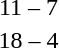<table style="text-align:center">
<tr>
<th width=200></th>
<th width=100></th>
<th width=200></th>
</tr>
<tr>
<td align=right><strong></strong></td>
<td>11 – 7</td>
<td align=left></td>
</tr>
<tr>
<td align=right><strong></strong></td>
<td>18 – 4</td>
<td align=left></td>
</tr>
</table>
